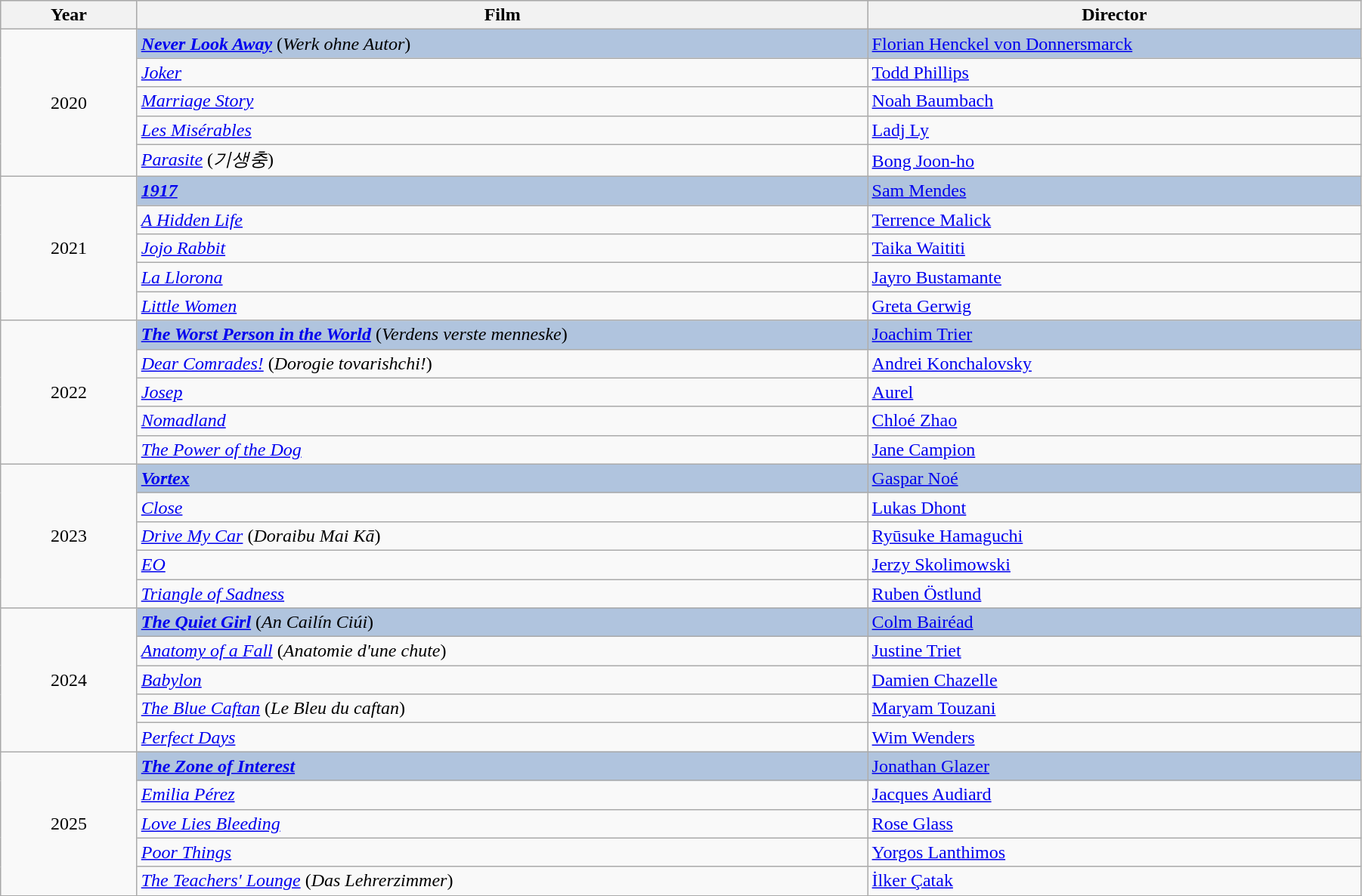<table class="wikitable" width="95%" cellpadding="5">
<tr bgcolor="#CCCCCC">
<th width="50">Year</th>
<th width="300">Film</th>
<th width="200">Director</th>
</tr>
<tr>
<td rowspan="5" style="text-align:center;">2020<br></td>
<td style="background:#B0C4DE;"><strong><em><a href='#'>Never Look Away</a></em></strong> (<em>Werk ohne Autor</em>)</td>
<td style="background:#B0C4DE;"><a href='#'>Florian Henckel von Donnersmarck</a></td>
</tr>
<tr>
<td><em><a href='#'>Joker</a></em></td>
<td><a href='#'>Todd Phillips</a></td>
</tr>
<tr>
<td><em><a href='#'>Marriage Story</a></em></td>
<td><a href='#'>Noah Baumbach</a></td>
</tr>
<tr>
<td><em><a href='#'>Les Misérables</a></em></td>
<td><a href='#'>Ladj Ly</a></td>
</tr>
<tr>
<td><em><a href='#'>Parasite</a></em> (<em>기생충</em>)</td>
<td><a href='#'>Bong Joon-ho</a></td>
</tr>
<tr>
<td rowspan="5" style="text-align:center;">2021<br></td>
<td style="background:#B0C4DE;"><strong><em><a href='#'>1917</a></em></strong></td>
<td style="background:#B0C4DE;"><a href='#'>Sam Mendes</a></td>
</tr>
<tr>
<td><em><a href='#'>A Hidden Life</a></em></td>
<td><a href='#'>Terrence Malick</a></td>
</tr>
<tr>
<td><em><a href='#'>Jojo Rabbit</a></em></td>
<td><a href='#'>Taika Waititi</a></td>
</tr>
<tr>
<td><em><a href='#'>La Llorona</a></em></td>
<td><a href='#'>Jayro Bustamante</a></td>
</tr>
<tr>
<td><em><a href='#'>Little Women</a></em></td>
<td><a href='#'>Greta Gerwig</a></td>
</tr>
<tr>
<td rowspan="5" style="text-align:center;">2022<br></td>
<td style="background:#B0C4DE;"><strong><em><a href='#'>The Worst Person in the World</a></em></strong> (<em>Verdens verste menneske</em>)</td>
<td style="background:#B0C4DE;"><a href='#'>Joachim Trier</a></td>
</tr>
<tr>
<td><em><a href='#'>Dear Comrades!</a></em> (<em>Dorogie tovarishchi!</em>)</td>
<td><a href='#'>Andrei Konchalovsky</a></td>
</tr>
<tr>
<td><em><a href='#'>Josep</a></em></td>
<td><a href='#'>Aurel</a></td>
</tr>
<tr>
<td><em><a href='#'>Nomadland</a></em></td>
<td><a href='#'>Chloé Zhao</a></td>
</tr>
<tr>
<td><em><a href='#'>The Power of the Dog</a></em></td>
<td><a href='#'>Jane Campion</a></td>
</tr>
<tr>
<td rowspan="5" style="text-align:center;">2023<br></td>
<td style="background:#B0C4DE;"><strong><em><a href='#'>Vortex</a></em></strong></td>
<td style="background:#B0C4DE;"><a href='#'>Gaspar Noé</a></td>
</tr>
<tr>
<td><em><a href='#'>Close</a></em></td>
<td><a href='#'>Lukas Dhont</a></td>
</tr>
<tr>
<td><em><a href='#'>Drive My Car</a></em> (<em>Doraibu Mai Kā</em>)</td>
<td><a href='#'>Ryūsuke Hamaguchi</a></td>
</tr>
<tr>
<td><em><a href='#'>EO</a></em></td>
<td><a href='#'>Jerzy Skolimowski</a></td>
</tr>
<tr>
<td><em><a href='#'>Triangle of Sadness</a></em></td>
<td><a href='#'>Ruben Östlund</a></td>
</tr>
<tr>
<td rowspan="5" style="text-align:center;">2024<br></td>
<td style="background:#B0C4DE;"><strong><em><a href='#'>The Quiet Girl</a></em></strong> (<em>An Cailín Ciúi</em>)</td>
<td style="background:#B0C4DE;"><a href='#'>Colm Bairéad</a></td>
</tr>
<tr>
<td><em><a href='#'>Anatomy of a Fall</a></em> (<em>Anatomie d'une chute</em>)</td>
<td><a href='#'>Justine Triet</a></td>
</tr>
<tr>
<td><em><a href='#'>Babylon</a></em></td>
<td><a href='#'>Damien Chazelle</a></td>
</tr>
<tr>
<td><em><a href='#'>The Blue Caftan</a></em> (<em>Le Bleu du caftan</em>)</td>
<td><a href='#'>Maryam Touzani</a></td>
</tr>
<tr>
<td><em><a href='#'>Perfect Days</a></em></td>
<td><a href='#'>Wim Wenders</a></td>
</tr>
<tr>
<td rowspan="5" style="text-align:center;">2025<br></td>
<td style="background:#B0C4DE;"><strong><em><a href='#'>The Zone of Interest</a></em></strong></td>
<td style="background:#B0C4DE;"><a href='#'>Jonathan Glazer</a></td>
</tr>
<tr>
<td><em><a href='#'>Emilia Pérez</a></em></td>
<td><a href='#'>Jacques Audiard</a></td>
</tr>
<tr>
<td><em><a href='#'>Love Lies Bleeding</a></em></td>
<td><a href='#'>Rose Glass</a></td>
</tr>
<tr>
<td><em><a href='#'>Poor Things</a></em></td>
<td><a href='#'>Yorgos Lanthimos</a></td>
</tr>
<tr>
<td><em><a href='#'>The Teachers' Lounge</a></em> (<em>Das Lehrerzimmer</em>)</td>
<td><a href='#'>İlker Çatak</a></td>
</tr>
<tr>
</tr>
</table>
